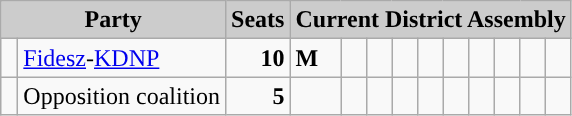<table class="wikitable">
<tr>
<th style="background:#ccc" colspan="2">Party</th>
<th style="background:#ccc">Seats</th>
<th style="background:#ccc" colspan="110">Current District Assembly</th>
</tr>
<tr>
<td style="background-color: "> </td>
<td><a href='#'>Fidesz</a>-<a href='#'>KDNP</a></td>
<td style="text-align: right"><strong>10</strong></td>
<td style="background-color: "><span><strong>M</strong></span></td>
<td style="background-color: "> </td>
<td style="background-color: "> </td>
<td style="background-color: "> </td>
<td style="background-color: "> </td>
<td style="background-color: "> </td>
<td style="background-color: "> </td>
<td style="background-color: "> </td>
<td style="background-color: "> </td>
<td style="background-color: "> </td>
</tr>
<tr>
<td style="background-color: "> </td>
<td>Opposition coalition</td>
<td style="text-align: right"><strong>5</strong></td>
<td style="background-color: "> </td>
<td style="background-color: "> </td>
<td style="background-color: "> </td>
<td style="background-color: "> </td>
<td style="background-color: "> </td>
<td style="background-color: "> </td>
<td> </td>
<td> </td>
<td> </td>
<td> </td>
</tr>
</table>
